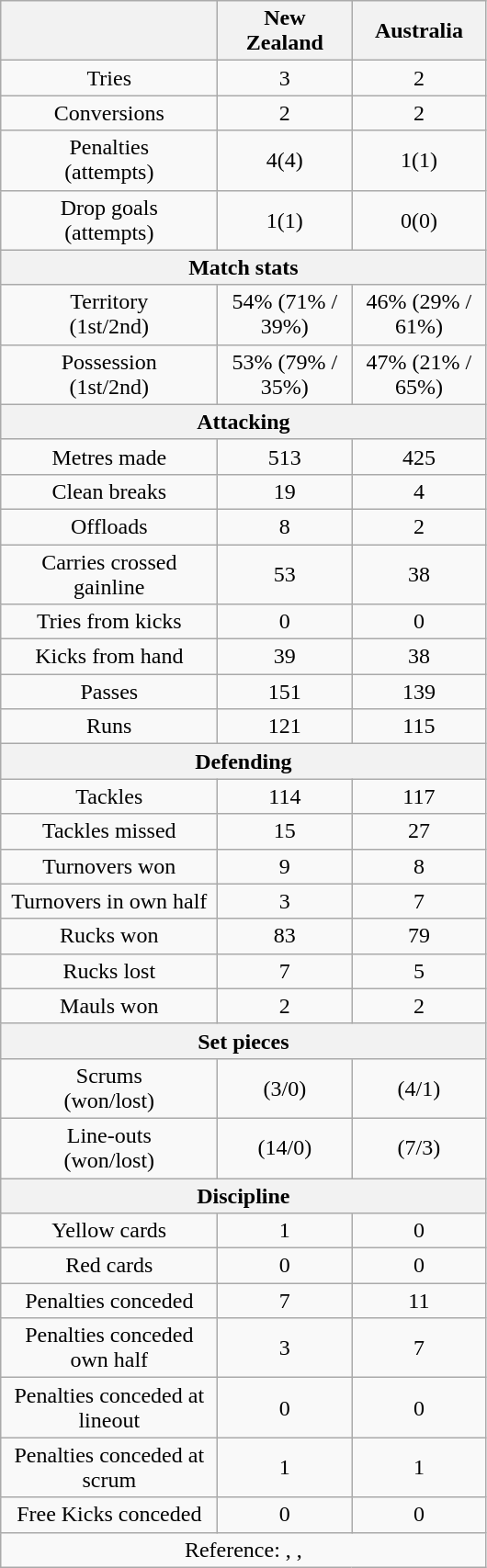<table class="wikitable" style="text-align: center">
<tr>
<th width=150></th>
<th width=90>New Zealand</th>
<th width=90>Australia</th>
</tr>
<tr>
<td>Tries</td>
<td>3</td>
<td>2</td>
</tr>
<tr>
<td>Conversions</td>
<td>2</td>
<td>2</td>
</tr>
<tr>
<td>Penalties<br>(attempts)</td>
<td>4(4)</td>
<td>1(1)</td>
</tr>
<tr>
<td>Drop goals<br>(attempts)</td>
<td>1(1)</td>
<td>0(0)</td>
</tr>
<tr>
<th colspan=3>Match stats</th>
</tr>
<tr>
<td>Territory<br>(1st/2nd)</td>
<td>54% (71% / 39%)</td>
<td>46% (29% / 61%)</td>
</tr>
<tr>
<td>Possession<br>(1st/2nd)</td>
<td>53% (79% / 35%)</td>
<td>47% (21% / 65%)</td>
</tr>
<tr>
<th colspan=3>Attacking</th>
</tr>
<tr>
<td>Metres made</td>
<td>513</td>
<td>425</td>
</tr>
<tr>
<td>Clean breaks</td>
<td>19</td>
<td>4</td>
</tr>
<tr>
<td>Offloads</td>
<td>8</td>
<td>2</td>
</tr>
<tr>
<td>Carries crossed gainline</td>
<td>53</td>
<td>38</td>
</tr>
<tr>
<td>Tries from kicks</td>
<td>0</td>
<td>0</td>
</tr>
<tr>
<td>Kicks from hand</td>
<td>39</td>
<td>38</td>
</tr>
<tr>
<td>Passes</td>
<td>151</td>
<td>139</td>
</tr>
<tr>
<td>Runs</td>
<td>121</td>
<td>115</td>
</tr>
<tr>
<th colspan=3>Defending</th>
</tr>
<tr>
<td>Tackles</td>
<td>114</td>
<td>117</td>
</tr>
<tr>
<td>Tackles missed</td>
<td>15</td>
<td>27</td>
</tr>
<tr>
<td>Turnovers won</td>
<td>9</td>
<td>8</td>
</tr>
<tr>
<td>Turnovers in own half</td>
<td>3</td>
<td>7</td>
</tr>
<tr>
<td>Rucks won</td>
<td>83</td>
<td>79</td>
</tr>
<tr>
<td>Rucks lost</td>
<td>7</td>
<td>5</td>
</tr>
<tr>
<td>Mauls won</td>
<td>2</td>
<td>2</td>
</tr>
<tr>
<th colspan=3>Set pieces</th>
</tr>
<tr>
<td>Scrums<br>(won/lost)</td>
<td>(3/0)</td>
<td>(4/1)</td>
</tr>
<tr>
<td>Line-outs<br>(won/lost)</td>
<td>(14/0)</td>
<td>(7/3)</td>
</tr>
<tr>
<th colspan=3>Discipline</th>
</tr>
<tr>
<td>Yellow cards</td>
<td>1</td>
<td>0</td>
</tr>
<tr>
<td>Red cards</td>
<td>0</td>
<td>0</td>
</tr>
<tr>
<td>Penalties conceded</td>
<td>7</td>
<td>11</td>
</tr>
<tr>
<td>Penalties conceded own half</td>
<td>3</td>
<td>7</td>
</tr>
<tr>
<td>Penalties conceded at lineout</td>
<td>0</td>
<td>0</td>
</tr>
<tr>
<td>Penalties conceded at scrum</td>
<td>1</td>
<td>1</td>
</tr>
<tr>
<td>Free Kicks conceded</td>
<td>0</td>
<td>0</td>
</tr>
<tr>
<td colspan="3">Reference: , , </td>
</tr>
</table>
